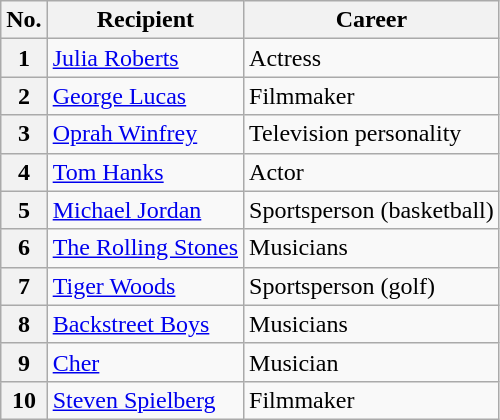<table class="wikitable plainrowheaders">
<tr>
<th scope="col">No.</th>
<th scope="col">Recipient</th>
<th scope="col">Career</th>
</tr>
<tr>
<th scope="row">1</th>
<td> <a href='#'>Julia Roberts</a></td>
<td>Actress</td>
</tr>
<tr>
<th scope="row">2</th>
<td> <a href='#'>George Lucas</a></td>
<td>Filmmaker</td>
</tr>
<tr>
<th scope="row">3</th>
<td> <a href='#'>Oprah Winfrey</a></td>
<td>Television personality</td>
</tr>
<tr>
<th scope="row">4</th>
<td> <a href='#'>Tom Hanks</a></td>
<td>Actor</td>
</tr>
<tr>
<th scope="row">5</th>
<td> <a href='#'>Michael Jordan</a></td>
<td>Sportsperson (basketball)</td>
</tr>
<tr>
<th scope="row">6</th>
<td> <a href='#'>The Rolling Stones</a></td>
<td>Musicians</td>
</tr>
<tr>
<th scope="row">7</th>
<td> <a href='#'>Tiger Woods</a></td>
<td>Sportsperson (golf)</td>
</tr>
<tr>
<th scope="row">8</th>
<td> <a href='#'>Backstreet Boys</a></td>
<td>Musicians</td>
</tr>
<tr>
<th scope="row">9</th>
<td> <a href='#'>Cher</a></td>
<td>Musician</td>
</tr>
<tr>
<th scope="row">10</th>
<td> <a href='#'>Steven Spielberg</a></td>
<td>Filmmaker</td>
</tr>
</table>
